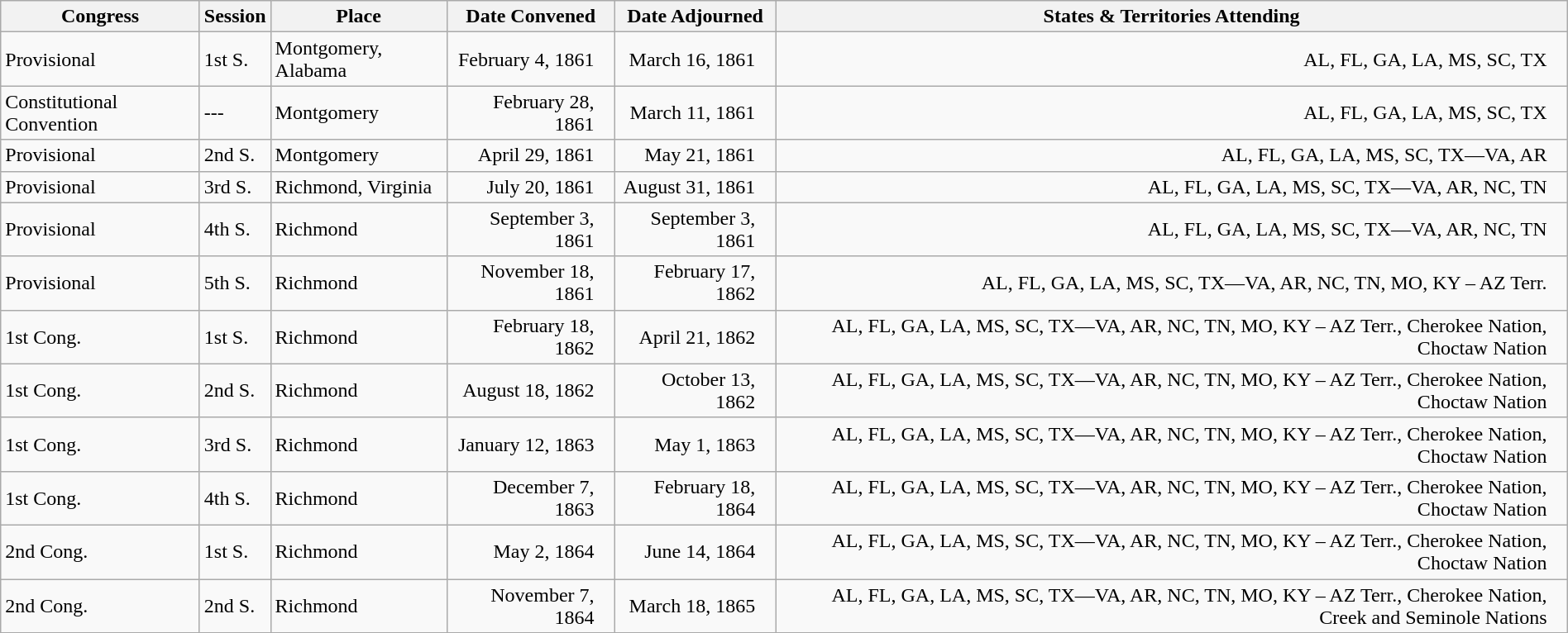<table class="wikitable" style="margin:auto;">
<tr>
<th>Congress</th>
<th>Session</th>
<th>Place</th>
<th>Date Convened</th>
<th>Date Adjourned</th>
<th>States & Territories Attending</th>
</tr>
<tr>
<td>Provisional</td>
<td>1st S.</td>
<td>Montgomery, Alabama</td>
<td style="text-align: right; padding-right: 1em;">February 4, 1861</td>
<td style="text-align: right; padding-right: 1em;">March 16, 1861</td>
<td style="text-align: right; padding-right: 1em;">AL, FL, GA, LA, MS, SC, TX</td>
</tr>
<tr>
<td>Constitutional Convention</td>
<td>---</td>
<td>Montgomery</td>
<td style="text-align: right; padding-right: 1em;">February 28, 1861</td>
<td style="text-align: right; padding-right: 1em;">March 11, 1861</td>
<td style="text-align: right; padding-right: 1em;">AL, FL, GA, LA, MS, SC, TX</td>
</tr>
<tr>
<td>Provisional</td>
<td>2nd S.</td>
<td>Montgomery</td>
<td style="text-align: right; padding-right: 1em;">April 29, 1861</td>
<td style="text-align: right; padding-right: 1em;">May 21, 1861</td>
<td style="text-align: right; padding-right: 1em;">AL, FL, GA, LA, MS, SC, TX—VA, AR</td>
</tr>
<tr>
<td>Provisional</td>
<td>3rd S.</td>
<td>Richmond, Virginia</td>
<td style="text-align: right; padding-right: 1em;">July 20, 1861</td>
<td style="text-align: right; padding-right: 1em;">August 31, 1861</td>
<td style="text-align: right; padding-right: 1em;">AL, FL, GA, LA, MS, SC, TX—VA, AR, NC, TN</td>
</tr>
<tr>
<td>Provisional</td>
<td>4th S.</td>
<td>Richmond</td>
<td style="text-align: right; padding-right: 1em;">September 3, 1861</td>
<td style="text-align: right; padding-right: 1em;">September 3, 1861</td>
<td style="text-align: right; padding-right: 1em;">AL, FL, GA, LA, MS, SC, TX—VA, AR, NC, TN</td>
</tr>
<tr>
<td>Provisional</td>
<td>5th S.</td>
<td>Richmond</td>
<td style="text-align: right; padding-right: 1em;">November 18, 1861</td>
<td style="text-align: right; padding-right: 1em;">February 17, 1862</td>
<td style="text-align: right; padding-right: 1em;">AL, FL, GA, LA, MS, SC, TX—VA, AR, NC, TN, MO, KY – AZ Terr.</td>
</tr>
<tr>
<td>1st Cong.</td>
<td>1st S.</td>
<td>Richmond</td>
<td style="text-align: right; padding-right: 1em;">February 18, 1862</td>
<td style="text-align: right; padding-right: 1em;">April 21, 1862</td>
<td style="text-align: right; padding-right: 1em;">AL, FL, GA, LA, MS, SC, TX—VA, AR, NC, TN, MO, KY – AZ Terr., Cherokee Nation, Choctaw Nation</td>
</tr>
<tr>
<td>1st Cong.</td>
<td>2nd S.</td>
<td>Richmond</td>
<td style="text-align: right; padding-right: 1em;">August 18, 1862</td>
<td style="text-align: right; padding-right: 1em;">October 13, 1862</td>
<td style="text-align: right; padding-right: 1em;">AL, FL, GA, LA, MS, SC, TX—VA, AR, NC, TN, MO, KY – AZ Terr., Cherokee Nation, Choctaw Nation</td>
</tr>
<tr>
<td>1st Cong.</td>
<td>3rd S.</td>
<td>Richmond</td>
<td style="text-align: right; padding-right: 1em;">January 12, 1863</td>
<td style="text-align: right; padding-right: 1em;">May 1, 1863</td>
<td style="text-align: right; padding-right: 1em;">AL, FL, GA, LA, MS, SC, TX—VA, AR, NC, TN, MO, KY – AZ Terr., Cherokee Nation, Choctaw Nation</td>
</tr>
<tr>
<td>1st Cong.</td>
<td>4th S.</td>
<td>Richmond</td>
<td style="text-align: right; padding-right: 1em;">December 7, 1863</td>
<td style="text-align: right; padding-right: 1em;">February 18, 1864</td>
<td style="text-align: right; padding-right: 1em;">AL, FL, GA, LA, MS, SC, TX—VA, AR, NC, TN, MO, KY – AZ Terr., Cherokee Nation, Choctaw Nation</td>
</tr>
<tr>
<td>2nd Cong.</td>
<td>1st S.</td>
<td>Richmond</td>
<td style="text-align: right; padding-right: 1em;">May 2, 1864</td>
<td style="text-align: right; padding-right: 1em;">June 14, 1864</td>
<td style="text-align: right; padding-right: 1em;">AL, FL, GA, LA, MS, SC, TX—VA, AR, NC, TN, MO, KY – AZ Terr., Cherokee Nation, Choctaw Nation</td>
</tr>
<tr>
<td>2nd Cong.</td>
<td>2nd S.</td>
<td>Richmond</td>
<td style="text-align: right; padding-right: 1em;">November 7, 1864</td>
<td style="text-align: right; padding-right: 1em;">March 18, 1865</td>
<td style="text-align: right; padding-right: 1em;">AL, FL, GA, LA, MS, SC, TX—VA, AR, NC, TN, MO, KY – AZ Terr., Cherokee Nation, Creek and Seminole Nations</td>
</tr>
<tr>
</tr>
</table>
